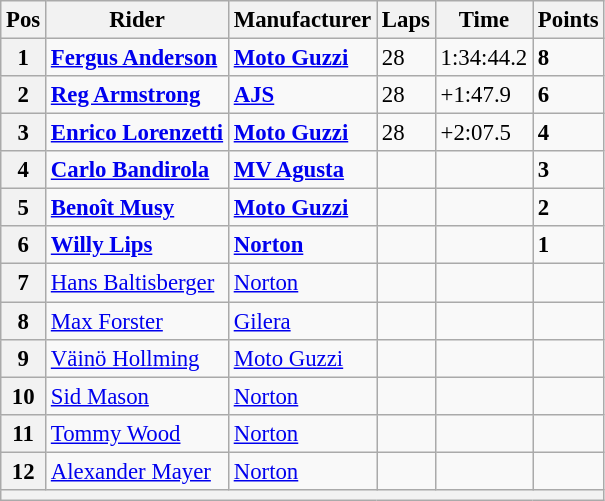<table class="wikitable" style="font-size: 95%;">
<tr>
<th>Pos</th>
<th>Rider</th>
<th>Manufacturer</th>
<th>Laps</th>
<th>Time</th>
<th>Points</th>
</tr>
<tr>
<th>1</th>
<td> <strong><a href='#'>Fergus Anderson</a></strong></td>
<td><strong><a href='#'>Moto Guzzi</a></strong></td>
<td>28</td>
<td>1:34:44.2</td>
<td><strong>8</strong></td>
</tr>
<tr>
<th>2</th>
<td> <strong><a href='#'>Reg Armstrong</a></strong></td>
<td><strong><a href='#'>AJS</a></strong></td>
<td>28</td>
<td>+1:47.9</td>
<td><strong>6</strong></td>
</tr>
<tr>
<th>3</th>
<td> <strong><a href='#'>Enrico Lorenzetti</a></strong></td>
<td><strong><a href='#'>Moto Guzzi</a></strong></td>
<td>28</td>
<td>+2:07.5</td>
<td><strong>4</strong></td>
</tr>
<tr>
<th>4</th>
<td> <strong><a href='#'>Carlo Bandirola</a></strong></td>
<td><strong><a href='#'>MV Agusta</a></strong></td>
<td></td>
<td></td>
<td><strong>3</strong></td>
</tr>
<tr>
<th>5</th>
<td> <strong><a href='#'>Benoît Musy</a></strong></td>
<td><strong><a href='#'>Moto Guzzi</a></strong></td>
<td></td>
<td></td>
<td><strong>2</strong></td>
</tr>
<tr>
<th>6</th>
<td> <strong><a href='#'>Willy Lips</a></strong></td>
<td><strong><a href='#'>Norton</a></strong></td>
<td></td>
<td></td>
<td><strong>1</strong></td>
</tr>
<tr>
<th>7</th>
<td> <a href='#'>Hans Baltisberger</a></td>
<td><a href='#'>Norton</a></td>
<td></td>
<td></td>
<td></td>
</tr>
<tr>
<th>8</th>
<td> <a href='#'>Max Forster</a></td>
<td><a href='#'>Gilera</a></td>
<td></td>
<td></td>
<td></td>
</tr>
<tr>
<th>9</th>
<td> <a href='#'>Väinö Hollming</a></td>
<td><a href='#'>Moto Guzzi</a></td>
<td></td>
<td></td>
<td></td>
</tr>
<tr>
<th>10</th>
<td> <a href='#'>Sid Mason</a></td>
<td><a href='#'>Norton</a></td>
<td></td>
<td></td>
<td></td>
</tr>
<tr>
<th>11</th>
<td> <a href='#'>Tommy Wood</a></td>
<td><a href='#'>Norton</a></td>
<td></td>
<td></td>
<td></td>
</tr>
<tr>
<th>12</th>
<td> <a href='#'>Alexander Mayer</a></td>
<td><a href='#'>Norton</a></td>
<td></td>
<td></td>
<td></td>
</tr>
<tr>
<th colspan=6></th>
</tr>
</table>
